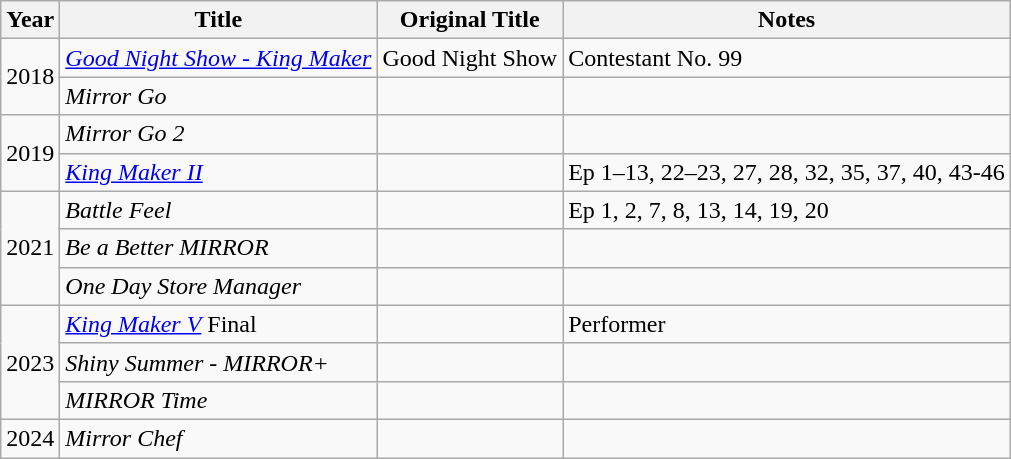<table class="wikitable plainrowheaders">
<tr>
<th>Year</th>
<th>Title</th>
<th>Original Title</th>
<th>Notes</th>
</tr>
<tr>
<td rowspan=2>2018</td>
<td><em><a href='#'>Good Night Show - King Maker</a></em></td>
<td>Good Night Show </td>
<td>Contestant No. 99</td>
</tr>
<tr>
<td><em>Mirror Go</em></td>
<td></td>
<td></td>
</tr>
<tr>
<td rowspan=2>2019</td>
<td><em>Mirror Go 2</em></td>
<td></td>
<td></td>
</tr>
<tr>
<td><em><a href='#'>King Maker II</a></em></td>
<td></td>
<td>Ep 1–13, 22–23, 27, 28, 32, 35, 37, 40, 43-46</td>
</tr>
<tr>
<td rowspan="3">2021</td>
<td><em>Battle Feel</em></td>
<td></td>
<td>Ep 1, 2, 7, 8, 13, 14, 19, 20</td>
</tr>
<tr>
<td><em>Be a Better MIRROR</em></td>
<td></td>
<td></td>
</tr>
<tr>
<td><em>One Day Store Manager</em></td>
<td></td>
<td></td>
</tr>
<tr>
<td rowspan="3">2023</td>
<td><em><a href='#'>King Maker V</a></em> Final</td>
<td></td>
<td>Performer</td>
</tr>
<tr>
<td><em>Shiny Summer - MIRROR+</em></td>
<td></td>
<td></td>
</tr>
<tr>
<td><em>MIRROR Time</em></td>
<td></td>
<td></td>
</tr>
<tr>
<td>2024</td>
<td><em>Mirror Chef</em></td>
<td></td>
<td></td>
</tr>
</table>
